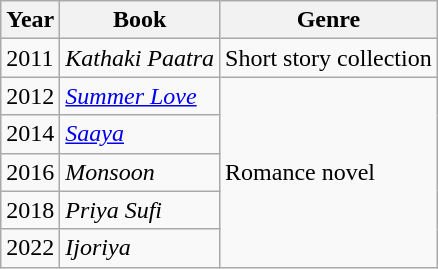<table class="wikitable">
<tr>
<th>Year</th>
<th>Book</th>
<th>Genre</th>
</tr>
<tr>
<td>2011</td>
<td><em>Kathaki Paatra</em></td>
<td>Short story collection</td>
</tr>
<tr>
<td>2012</td>
<td><em><a href='#'>Summer Love</a></em></td>
<td rowspan="5">Romance novel</td>
</tr>
<tr>
<td>2014</td>
<td><em><a href='#'>Saaya</a></em></td>
</tr>
<tr>
<td>2016</td>
<td><em>Monsoon</em></td>
</tr>
<tr>
<td>2018</td>
<td><em>Priya Sufi</em></td>
</tr>
<tr>
<td>2022</td>
<td><em>Ijoriya</em></td>
</tr>
</table>
